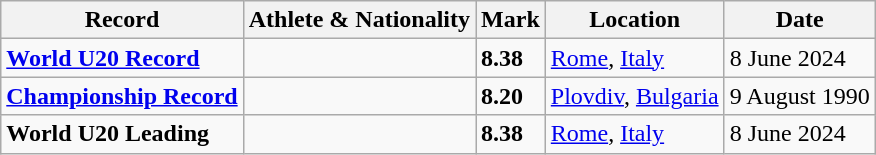<table class="wikitable">
<tr>
<th scope="col">Record</th>
<th scope="col">Athlete & Nationality</th>
<th scope="col">Mark</th>
<th scope="col">Location</th>
<th scope="col">Date</th>
</tr>
<tr>
<td><strong><a href='#'>World U20 Record</a></strong></td>
<td></td>
<td><strong>8.38</strong></td>
<td><a href='#'>Rome</a>, <a href='#'>Italy</a></td>
<td>8 June 2024</td>
</tr>
<tr>
<td><strong><a href='#'>Championship Record</a></strong></td>
<td></td>
<td><strong>8.20</strong></td>
<td><a href='#'>Plovdiv</a>, <a href='#'>Bulgaria</a></td>
<td>9 August 1990</td>
</tr>
<tr>
<td><strong>World U20 Leading</strong></td>
<td></td>
<td><strong>8.38</strong></td>
<td><a href='#'>Rome</a>, <a href='#'>Italy</a></td>
<td>8 June 2024</td>
</tr>
</table>
